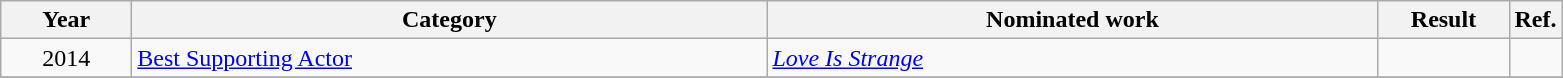<table class=wikitable>
<tr>
<th scope="col" style="width:5em;">Year</th>
<th scope="col" style="width:26em;">Category</th>
<th scope="col" style="width:25em;">Nominated work</th>
<th scope="col" style="width:5em;">Result</th>
<th>Ref.</th>
</tr>
<tr>
<td style="text-align:center;">2014</td>
<td><a href='#'>Best Supporting Actor</a></td>
<td><em><a href='#'>Love Is Strange</a></em></td>
<td></td>
<td></td>
</tr>
<tr>
</tr>
</table>
